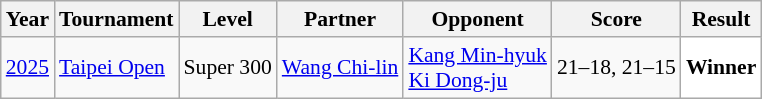<table class="sortable wikitable" style="font-size: 90%;">
<tr>
<th>Year</th>
<th>Tournament</th>
<th>Level</th>
<th>Partner</th>
<th>Opponent</th>
<th>Score</th>
<th>Result</th>
</tr>
<tr>
<td align="center"><a href='#'>2025</a></td>
<td align="left"><a href='#'>Taipei Open</a></td>
<td align="left">Super 300</td>
<td align="left"> <a href='#'>Wang Chi-lin</a></td>
<td align="left"> <a href='#'>Kang Min-hyuk</a><br> <a href='#'>Ki Dong-ju</a></td>
<td align="left">21–18, 21–15</td>
<td style="text-align:left; background: white"> <strong>Winner</strong></td>
</tr>
</table>
